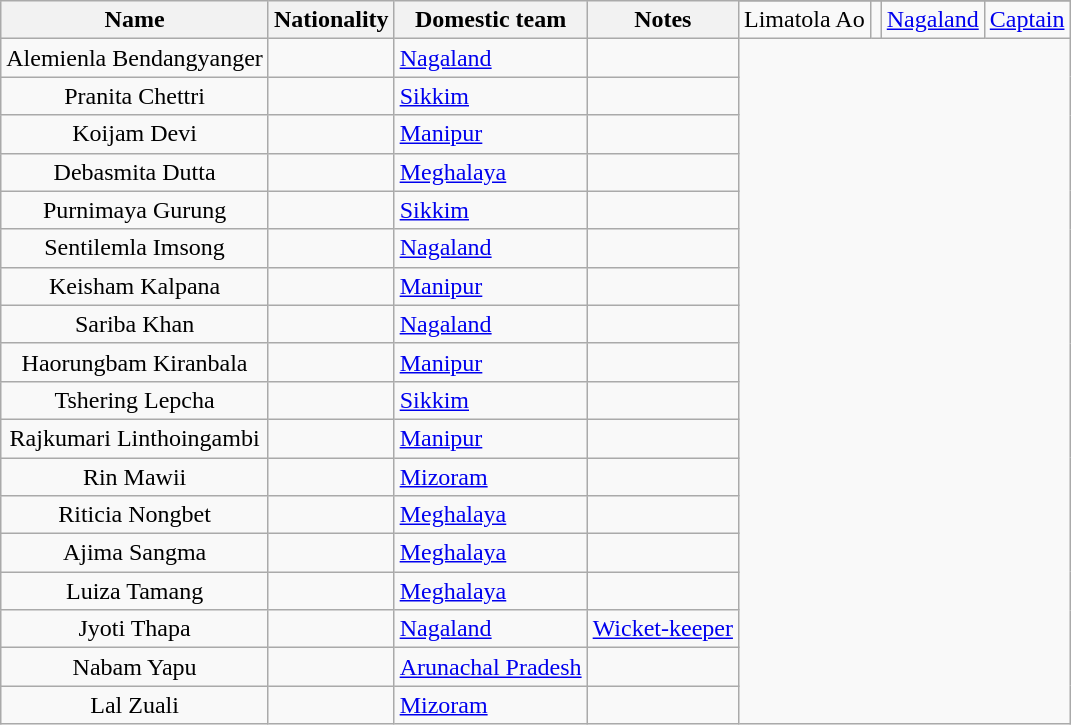<table class="wikitable sortable">
<tr>
<th scope="col" rowspan="2">Name</th>
<th scope="col" rowspan="2">Nationality</th>
<th scope="col" rowspan="2">Domestic team</th>
<th scope="col" rowspan="2">Notes</th>
</tr>
<tr>
<td style="text-align:center">Limatola Ao</td>
<td></td>
<td><a href='#'>Nagaland</a></td>
<td><a href='#'>Captain</a></td>
</tr>
<tr>
<td style="text-align:center">Alemienla Bendangyanger</td>
<td></td>
<td><a href='#'>Nagaland</a></td>
<td></td>
</tr>
<tr>
<td style="text-align:center">Pranita Chettri</td>
<td></td>
<td><a href='#'>Sikkim</a></td>
<td></td>
</tr>
<tr>
<td style="text-align:center">Koijam Devi</td>
<td></td>
<td><a href='#'>Manipur</a></td>
<td></td>
</tr>
<tr>
<td style="text-align:center">Debasmita Dutta</td>
<td></td>
<td><a href='#'>Meghalaya</a></td>
<td></td>
</tr>
<tr>
<td style="text-align:center">Purnimaya Gurung</td>
<td></td>
<td><a href='#'>Sikkim</a></td>
<td></td>
</tr>
<tr>
<td style="text-align:center">Sentilemla Imsong</td>
<td></td>
<td><a href='#'>Nagaland</a></td>
<td></td>
</tr>
<tr>
<td style="text-align:center">Keisham Kalpana</td>
<td></td>
<td><a href='#'>Manipur</a></td>
<td></td>
</tr>
<tr>
<td style="text-align:center">Sariba Khan</td>
<td></td>
<td><a href='#'>Nagaland</a></td>
<td></td>
</tr>
<tr>
<td style="text-align:center">Haorungbam Kiranbala</td>
<td></td>
<td><a href='#'>Manipur</a></td>
<td></td>
</tr>
<tr>
<td style="text-align:center">Tshering Lepcha</td>
<td></td>
<td><a href='#'>Sikkim</a></td>
<td></td>
</tr>
<tr>
<td style="text-align:center">Rajkumari Linthoingambi</td>
<td></td>
<td><a href='#'>Manipur</a></td>
<td></td>
</tr>
<tr>
<td style="text-align:center">Rin Mawii</td>
<td></td>
<td><a href='#'>Mizoram</a></td>
<td></td>
</tr>
<tr>
<td style="text-align:center">Riticia Nongbet</td>
<td></td>
<td><a href='#'>Meghalaya</a></td>
<td></td>
</tr>
<tr>
<td style="text-align:center">Ajima Sangma</td>
<td></td>
<td><a href='#'>Meghalaya</a></td>
<td></td>
</tr>
<tr>
<td style="text-align:center">Luiza Tamang</td>
<td></td>
<td><a href='#'>Meghalaya</a></td>
<td></td>
</tr>
<tr>
<td style="text-align:center">Jyoti Thapa</td>
<td></td>
<td><a href='#'>Nagaland</a></td>
<td><a href='#'>Wicket-keeper</a></td>
</tr>
<tr>
<td style="text-align:center">Nabam Yapu</td>
<td></td>
<td><a href='#'>Arunachal Pradesh</a></td>
<td></td>
</tr>
<tr>
<td style="text-align:center">Lal Zuali</td>
<td></td>
<td><a href='#'>Mizoram</a></td>
<td></td>
</tr>
</table>
